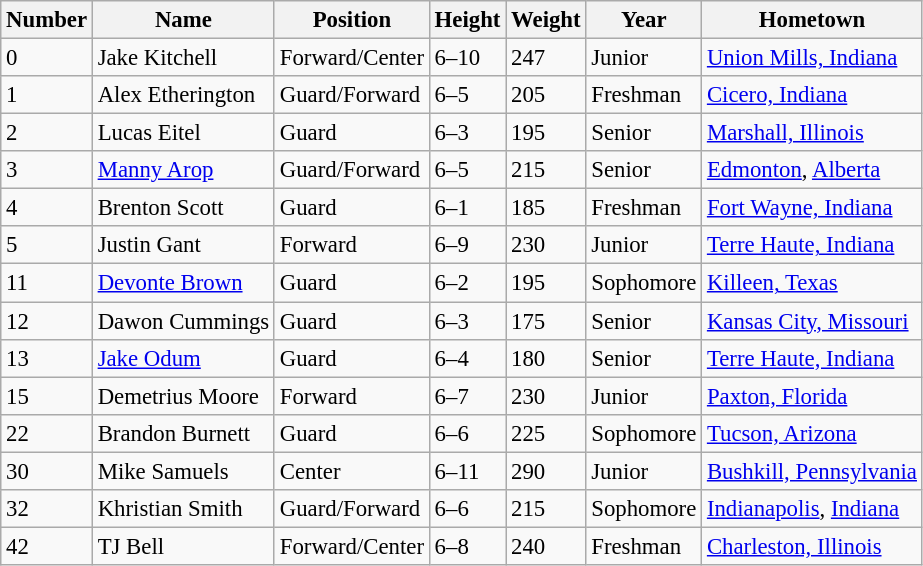<table class="wikitable sortable" style="font-size: 95%;">
<tr>
<th>Number</th>
<th>Name</th>
<th>Position</th>
<th>Height</th>
<th>Weight</th>
<th>Year</th>
<th>Hometown</th>
</tr>
<tr>
<td>0</td>
<td>Jake Kitchell</td>
<td>Forward/Center</td>
<td>6–10</td>
<td>247</td>
<td>Junior</td>
<td><a href='#'>Union Mills, Indiana</a></td>
</tr>
<tr>
<td>1</td>
<td>Alex Etherington</td>
<td>Guard/Forward</td>
<td>6–5</td>
<td>205</td>
<td>Freshman</td>
<td><a href='#'>Cicero, Indiana</a></td>
</tr>
<tr>
<td>2</td>
<td>Lucas Eitel</td>
<td>Guard</td>
<td>6–3</td>
<td>195</td>
<td>Senior</td>
<td><a href='#'>Marshall, Illinois</a></td>
</tr>
<tr>
<td>3</td>
<td><a href='#'>Manny Arop</a></td>
<td>Guard/Forward</td>
<td>6–5</td>
<td>215</td>
<td>Senior</td>
<td><a href='#'>Edmonton</a>, <a href='#'>Alberta</a></td>
</tr>
<tr>
<td>4</td>
<td>Brenton Scott</td>
<td>Guard</td>
<td>6–1</td>
<td>185</td>
<td>Freshman</td>
<td><a href='#'>Fort Wayne, Indiana</a></td>
</tr>
<tr>
<td>5</td>
<td>Justin Gant</td>
<td>Forward</td>
<td>6–9</td>
<td>230</td>
<td>Junior</td>
<td><a href='#'>Terre Haute, Indiana</a></td>
</tr>
<tr>
<td>11</td>
<td><a href='#'>Devonte Brown</a></td>
<td>Guard</td>
<td>6–2</td>
<td>195</td>
<td>Sophomore</td>
<td><a href='#'>Killeen, Texas</a></td>
</tr>
<tr>
<td>12</td>
<td>Dawon Cummings</td>
<td>Guard</td>
<td>6–3</td>
<td>175</td>
<td>Senior</td>
<td><a href='#'>Kansas City, Missouri</a></td>
</tr>
<tr>
<td>13</td>
<td><a href='#'>Jake Odum</a></td>
<td>Guard</td>
<td>6–4</td>
<td>180</td>
<td>Senior</td>
<td><a href='#'>Terre Haute, Indiana</a></td>
</tr>
<tr>
<td>15</td>
<td>Demetrius Moore</td>
<td>Forward</td>
<td>6–7</td>
<td>230</td>
<td>Junior</td>
<td><a href='#'>Paxton, Florida</a></td>
</tr>
<tr>
<td>22</td>
<td>Brandon Burnett</td>
<td>Guard</td>
<td>6–6</td>
<td>225</td>
<td>Sophomore</td>
<td><a href='#'>Tucson, Arizona</a></td>
</tr>
<tr>
<td>30</td>
<td>Mike Samuels</td>
<td>Center</td>
<td>6–11</td>
<td>290</td>
<td>Junior</td>
<td><a href='#'>Bushkill, Pennsylvania</a></td>
</tr>
<tr>
<td>32</td>
<td>Khristian Smith</td>
<td>Guard/Forward</td>
<td>6–6</td>
<td>215</td>
<td>Sophomore</td>
<td><a href='#'>Indianapolis</a>, <a href='#'>Indiana</a></td>
</tr>
<tr>
<td>42</td>
<td>TJ Bell</td>
<td>Forward/Center</td>
<td>6–8</td>
<td>240</td>
<td>Freshman</td>
<td><a href='#'>Charleston, Illinois</a></td>
</tr>
</table>
